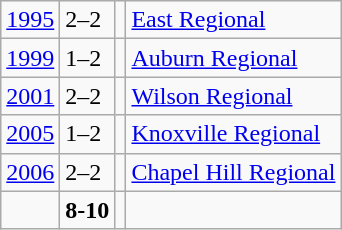<table class="wikitable">
<tr>
<td><a href='#'>1995</a></td>
<td>2–2</td>
<td></td>
<td><a href='#'>East Regional</a></td>
</tr>
<tr>
<td><a href='#'>1999</a></td>
<td>1–2</td>
<td></td>
<td><a href='#'>Auburn Regional</a></td>
</tr>
<tr>
<td><a href='#'>2001</a></td>
<td>2–2</td>
<td></td>
<td><a href='#'>Wilson Regional</a></td>
</tr>
<tr>
<td><a href='#'>2005</a></td>
<td>1–2</td>
<td></td>
<td><a href='#'>Knoxville Regional</a></td>
</tr>
<tr>
<td><a href='#'>2006</a></td>
<td>2–2</td>
<td></td>
<td><a href='#'>Chapel Hill Regional</a></td>
</tr>
<tr>
<td></td>
<td><strong>8-10</strong></td>
<td><strong></strong></td>
<td></td>
</tr>
</table>
